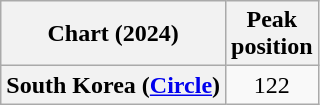<table class="wikitable plainrowheaders" style="text-align:center">
<tr>
<th scope="col">Chart (2024)</th>
<th scope="col">Peak<br>position</th>
</tr>
<tr>
<th scope="row">South Korea (<a href='#'>Circle</a>)</th>
<td>122</td>
</tr>
</table>
